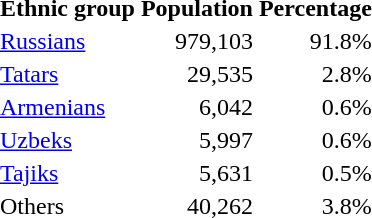<table>
<tr>
<td valign="top"><br><table class="standard">
<tr>
<th>Ethnic group</th>
<th>Population</th>
<th>Percentage</th>
</tr>
<tr>
<td><a href='#'>Russians</a></td>
<td align="right">979,103</td>
<td align="right">91.8%</td>
</tr>
<tr>
<td><a href='#'>Tatars</a></td>
<td align="right">29,535</td>
<td align="right">2.8%</td>
</tr>
<tr>
<td><a href='#'>Armenians</a></td>
<td align="right">6,042</td>
<td align="right">0.6%</td>
</tr>
<tr>
<td><a href='#'>Uzbeks</a></td>
<td align="right">5,997</td>
<td align="right">0.6%</td>
</tr>
<tr>
<td><a href='#'>Tajiks</a></td>
<td align="right">5,631</td>
<td align="right">0.5%</td>
</tr>
<tr>
<td>Others</td>
<td align="right">40,262</td>
<td align="right">3.8%</td>
</tr>
<tr>
</tr>
</table>
</td>
</tr>
</table>
